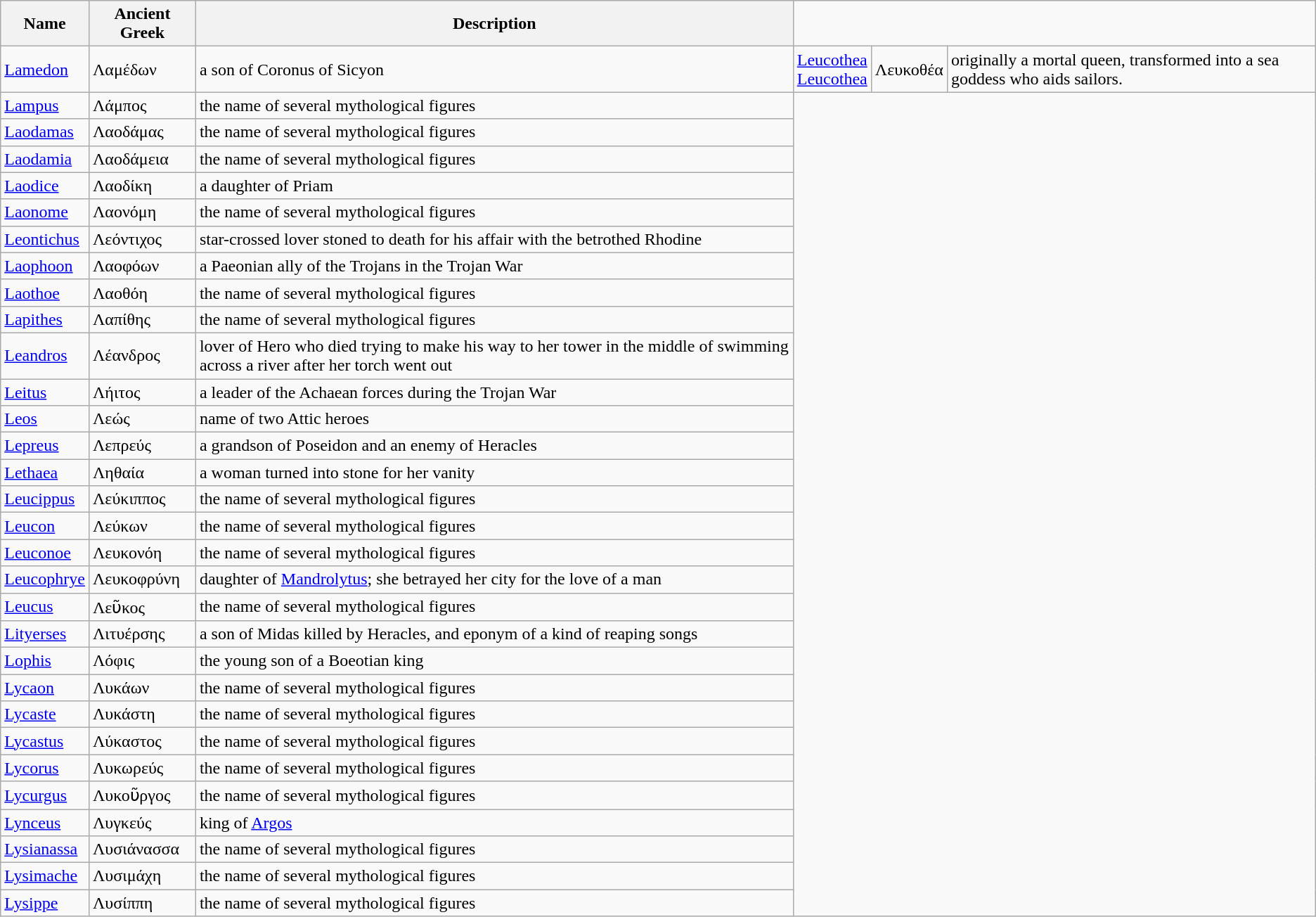<table class="wikitable">
<tr>
<th>Name</th>
<th>Ancient Greek</th>
<th>Description</th>
</tr>
<tr>
<td><a href='#'>Lamedon</a></td>
<td>Λαμέδων</td>
<td>a son of Coronus of Sicyon</td>
<td><a href='#'>Leucothea</a><br><a href='#'>Leucothea</a></td>
<td>Λευκοθέα</td>
<td>originally a mortal queen, transformed into a sea goddess who aids sailors.</td>
</tr>
<tr>
<td><a href='#'>Lampus</a></td>
<td>Λάμπος</td>
<td>the name of several mythological figures</td>
</tr>
<tr>
<td><a href='#'>Laodamas</a></td>
<td>Λαοδάμας</td>
<td>the name of several mythological figures</td>
</tr>
<tr>
<td><a href='#'>Laodamia</a></td>
<td>Λαοδάμεια</td>
<td>the name of several mythological figures</td>
</tr>
<tr>
<td><a href='#'>Laodice</a></td>
<td>Λαοδίκη</td>
<td>a daughter of Priam</td>
</tr>
<tr>
<td><a href='#'>Laonome</a></td>
<td>Λαονόμη</td>
<td>the name of several mythological figures</td>
</tr>
<tr>
<td><a href='#'>Leontichus</a></td>
<td>Λεόντιχος</td>
<td>star-crossed lover stoned to death for his affair with the betrothed Rhodine</td>
</tr>
<tr>
<td><a href='#'>Laophoon</a></td>
<td>Λαοφόων</td>
<td>a Paeonian ally of the Trojans in the Trojan War</td>
</tr>
<tr>
<td><a href='#'>Laothoe</a></td>
<td>Λαοθόη</td>
<td>the name of several mythological figures</td>
</tr>
<tr>
<td><a href='#'>Lapithes</a></td>
<td>Λαπίθης</td>
<td>the name of several mythological figures</td>
</tr>
<tr>
<td><a href='#'>Leandros</a></td>
<td>Λέανδρος</td>
<td>lover of Hero who died trying to make his way to her tower in the middle of swimming across a river after her torch went out</td>
</tr>
<tr>
<td><a href='#'>Leitus</a></td>
<td>Λήιτος</td>
<td>a leader of the Achaean forces during the Trojan War</td>
</tr>
<tr>
<td><a href='#'>Leos</a></td>
<td>Λεώς</td>
<td>name of two Attic heroes</td>
</tr>
<tr>
<td><a href='#'>Lepreus</a></td>
<td>Λεπρεύς</td>
<td>a grandson of Poseidon and an enemy of Heracles</td>
</tr>
<tr>
<td><a href='#'>Lethaea</a></td>
<td>Ληθαία</td>
<td>a woman turned into stone for her vanity</td>
</tr>
<tr>
<td><a href='#'>Leucippus</a></td>
<td>Λεύκιππος</td>
<td>the name of several mythological figures</td>
</tr>
<tr>
<td><a href='#'>Leucon</a></td>
<td>Λεύκων</td>
<td>the name of several mythological figures</td>
</tr>
<tr>
<td><a href='#'>Leuconoe</a></td>
<td>Λευκονόη</td>
<td>the name of several mythological figures</td>
</tr>
<tr>
<td><a href='#'>Leucophrye</a></td>
<td>Λευκοφρύνη</td>
<td>daughter of <a href='#'>Mandrolytus</a>; she betrayed her city for the love of a man</td>
</tr>
<tr>
<td><a href='#'>Leucus</a></td>
<td>Λεῦκος</td>
<td>the name of several mythological figures</td>
</tr>
<tr>
<td><a href='#'>Lityerses</a></td>
<td>Λιτυέρσης</td>
<td>a son of Midas killed by Heracles, and eponym of a kind of reaping songs</td>
</tr>
<tr>
<td><a href='#'>Lophis</a></td>
<td>Λόφις</td>
<td>the young son of a Boeotian king</td>
</tr>
<tr>
<td><a href='#'>Lycaon</a></td>
<td>Λυκάων</td>
<td>the name of several mythological figures</td>
</tr>
<tr>
<td><a href='#'>Lycaste</a></td>
<td>Λυκάστη</td>
<td>the name of several mythological figures</td>
</tr>
<tr>
<td><a href='#'>Lycastus</a></td>
<td>Λύκαστος</td>
<td>the name of several mythological figures</td>
</tr>
<tr>
<td><a href='#'>Lycorus</a></td>
<td>Λυκωρεύς</td>
<td>the name of several mythological figures</td>
</tr>
<tr>
<td><a href='#'>Lycurgus</a></td>
<td>Λυκοῦργος</td>
<td>the name of several mythological figures</td>
</tr>
<tr>
<td><a href='#'>Lynceus</a></td>
<td>Λυγκεύς</td>
<td>king of <a href='#'>Argos</a></td>
</tr>
<tr>
<td><a href='#'>Lysianassa</a></td>
<td>Λυσιάνασσα</td>
<td>the name of several mythological figures</td>
</tr>
<tr>
<td><a href='#'>Lysimache</a></td>
<td>Λυσιμάχη</td>
<td>the name of several mythological figures</td>
</tr>
<tr>
<td><a href='#'>Lysippe</a></td>
<td>Λυσίππη</td>
<td>the name of several mythological figures</td>
</tr>
</table>
